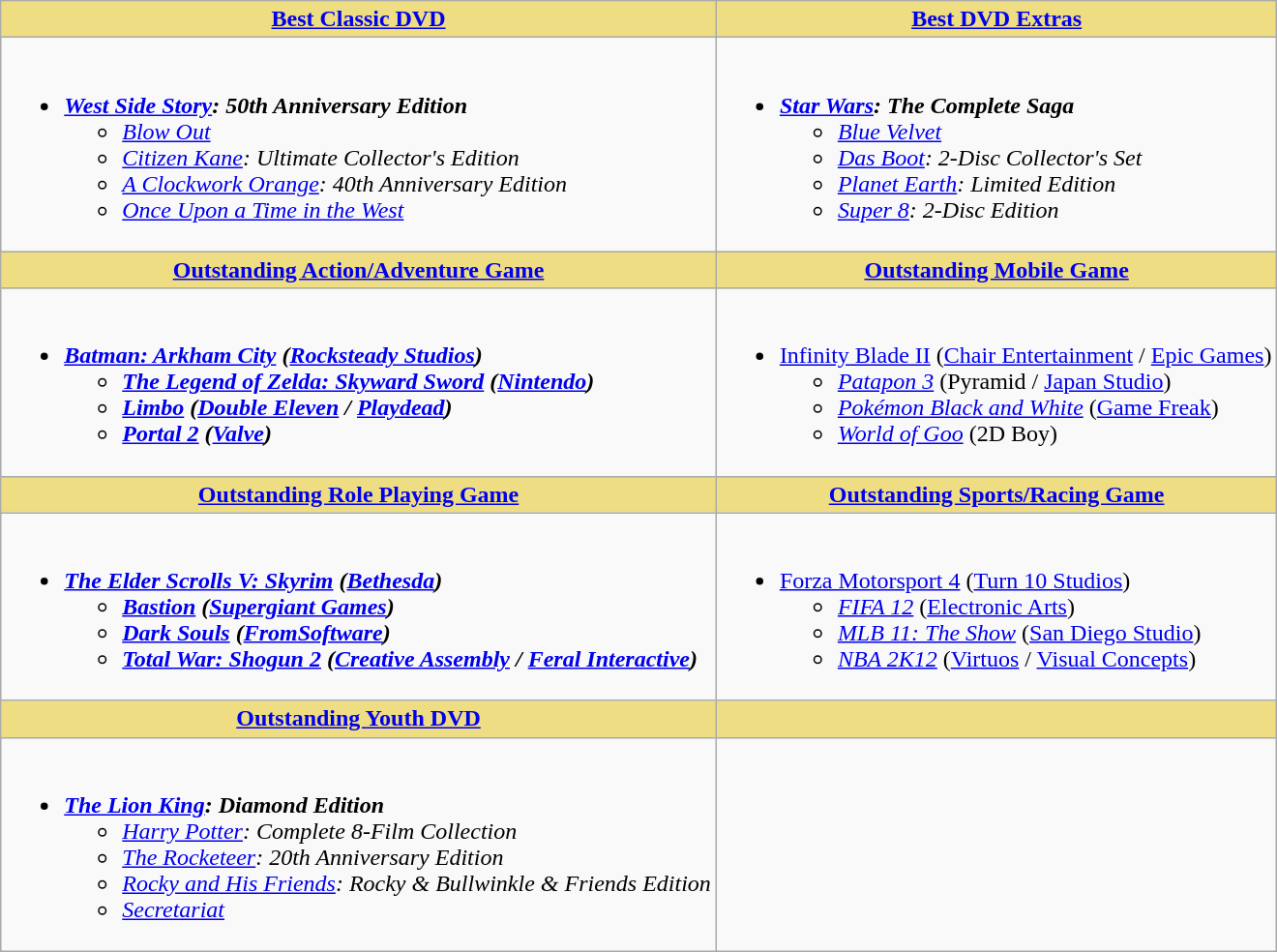<table class=wikitable style="width="100%">
<tr>
<th style="background:#EEDD82;"><a href='#'>Best Classic DVD</a></th>
<th style="background:#EEDD82;"><a href='#'>Best DVD Extras</a></th>
</tr>
<tr>
<td valign="top"><br><ul><li><strong><em><a href='#'>West Side Story</a>: 50th Anniversary Edition</em></strong><ul><li><em><a href='#'>Blow Out</a></em></li><li><em><a href='#'>Citizen Kane</a>: Ultimate Collector's Edition</em></li><li><em><a href='#'>A Clockwork Orange</a>: 40th Anniversary Edition</em></li><li><em><a href='#'>Once Upon a Time in the West</a></em></li></ul></li></ul></td>
<td valign="top"><br><ul><li><strong><em><a href='#'>Star Wars</a>: The Complete Saga</em></strong><ul><li><em><a href='#'>Blue Velvet</a></em></li><li><em><a href='#'>Das Boot</a>: 2-Disc Collector's Set</em></li><li><em><a href='#'>Planet Earth</a>: Limited Edition</em></li><li><em><a href='#'>Super 8</a>: 2-Disc Edition</em></li></ul></li></ul></td>
</tr>
<tr>
<th style="background:#EEDD82;"><a href='#'>Outstanding Action/Adventure Game</a></th>
<th style="background:#EEDD82;"><a href='#'>Outstanding Mobile Game</a></th>
</tr>
<tr>
<td valign="top"><br><ul><li><strong><em><a href='#'>Batman: Arkham City</a><em> (<a href='#'>Rocksteady Studios</a>)<strong><ul><li></em><a href='#'>The Legend of Zelda: Skyward Sword</a><em> (<a href='#'>Nintendo</a>)</li><li></em><a href='#'>Limbo</a><em> (<a href='#'>Double Eleven</a> / <a href='#'>Playdead</a>)</li><li></em><a href='#'>Portal 2</a><em> (<a href='#'>Valve</a>)</li></ul></li></ul></td>
<td valign="top"><br><ul><li></em></strong><a href='#'>Infinity Blade II</a></em> (<a href='#'>Chair Entertainment</a> / <a href='#'>Epic Games</a>)</strong><ul><li><em><a href='#'>Patapon 3</a></em> (Pyramid / <a href='#'>Japan Studio</a>)</li><li><em><a href='#'>Pokémon Black and White</a></em> (<a href='#'>Game Freak</a>)</li><li><em><a href='#'>World of Goo</a></em> (2D Boy)</li></ul></li></ul></td>
</tr>
<tr>
<th style="background:#EEDD82;"><a href='#'>Outstanding Role Playing Game</a></th>
<th style="background:#EEDD82;"><a href='#'>Outstanding Sports/Racing Game</a></th>
</tr>
<tr>
<td valign="top"><br><ul><li><strong><em><a href='#'>The Elder Scrolls V: Skyrim</a><em> (<a href='#'>Bethesda</a>)<strong><ul><li></em><a href='#'>Bastion</a><em> (<a href='#'>Supergiant Games</a>)</li><li></em><a href='#'>Dark Souls</a><em> (<a href='#'>FromSoftware</a>)</li><li></em><a href='#'>Total War: Shogun 2</a><em> (<a href='#'>Creative Assembly</a> / <a href='#'>Feral Interactive</a>)</li></ul></li></ul></td>
<td valign="top"><br><ul><li></em></strong><a href='#'>Forza Motorsport 4</a></em> (<a href='#'>Turn 10 Studios</a>)</strong><ul><li><em><a href='#'>FIFA 12</a></em> (<a href='#'>Electronic Arts</a>)</li><li><em><a href='#'>MLB 11: The Show</a></em> (<a href='#'>San Diego Studio</a>)</li><li><em><a href='#'>NBA 2K12</a></em> (<a href='#'>Virtuos</a> / <a href='#'>Visual Concepts</a>)</li></ul></li></ul></td>
</tr>
<tr>
<th style="background:#EEDD82;"><a href='#'>Outstanding Youth DVD</a></th>
<th style="background:#EEDD82;"></th>
</tr>
<tr>
<td valign="top"><br><ul><li><strong><em><a href='#'>The Lion King</a>: Diamond Edition</em></strong><ul><li><em><a href='#'>Harry Potter</a>: Complete 8-Film Collection</em></li><li><em><a href='#'>The Rocketeer</a>: 20th Anniversary Edition</em></li><li><em><a href='#'>Rocky and His Friends</a>: Rocky & Bullwinkle & Friends Edition</em></li><li><em><a href='#'>Secretariat</a></em></li></ul></li></ul></td>
<td valign="top"></td>
</tr>
</table>
